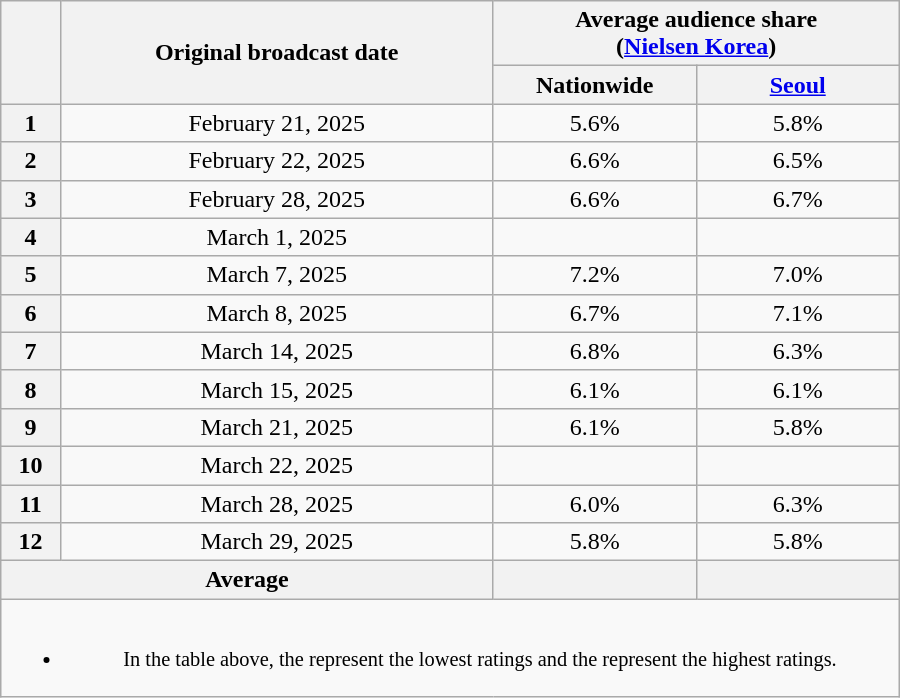<table class="wikitable" style="margin-left:auto; margin-right:auto; width:600px; text-align:center">
<tr>
<th scope="col" rowspan="2"></th>
<th scope="col" rowspan="2">Original broadcast date</th>
<th scope="col" colspan="2">Average audience share<br>(<a href='#'>Nielsen Korea</a>)</th>
</tr>
<tr>
<th scope="col" style="width:8em">Nationwide</th>
<th scope="col" style="width:8em"><a href='#'>Seoul</a></th>
</tr>
<tr>
<th scope="row">1</th>
<td>February 21, 2025</td>
<td>5.6% </td>
<td>5.8% </td>
</tr>
<tr>
<th scope="row">2</th>
<td>February 22, 2025</td>
<td>6.6% </td>
<td>6.5% </td>
</tr>
<tr>
<th scope="row">3</th>
<td>February 28, 2025</td>
<td>6.6% </td>
<td>6.7% </td>
</tr>
<tr>
<th scope="row">4</th>
<td>March 1, 2025</td>
<td><strong></strong> </td>
<td><strong></strong> </td>
</tr>
<tr>
<th scope="row">5</th>
<td>March 7, 2025</td>
<td>7.2% </td>
<td>7.0% </td>
</tr>
<tr>
<th scope="row">6</th>
<td>March 8, 2025</td>
<td>6.7% </td>
<td>7.1% </td>
</tr>
<tr>
<th scope="row">7</th>
<td>March 14, 2025</td>
<td>6.8% </td>
<td>6.3% </td>
</tr>
<tr>
<th scope="row">8</th>
<td>March 15, 2025</td>
<td>6.1% </td>
<td>6.1% </td>
</tr>
<tr>
<th scope="row">9</th>
<td>March 21, 2025</td>
<td>6.1% </td>
<td>5.8% </td>
</tr>
<tr>
<th scope="row">10</th>
<td>March 22, 2025</td>
<td><strong></strong> </td>
<td><strong></strong> </td>
</tr>
<tr>
<th scope="row">11</th>
<td>March 28, 2025</td>
<td>6.0% </td>
<td>6.3% </td>
</tr>
<tr>
<th scope="row">12</th>
<td>March 29, 2025</td>
<td>5.8% </td>
<td>5.8% </td>
</tr>
<tr>
<th scope="col" colspan="2">Average</th>
<th scope="col"></th>
<th scope="col"></th>
</tr>
<tr>
<td colspan="5" style="font-size:85%"><br><ul><li>In the table above, the <strong></strong> represent the lowest ratings and the <strong></strong> represent the highest ratings.</li></ul></td>
</tr>
</table>
